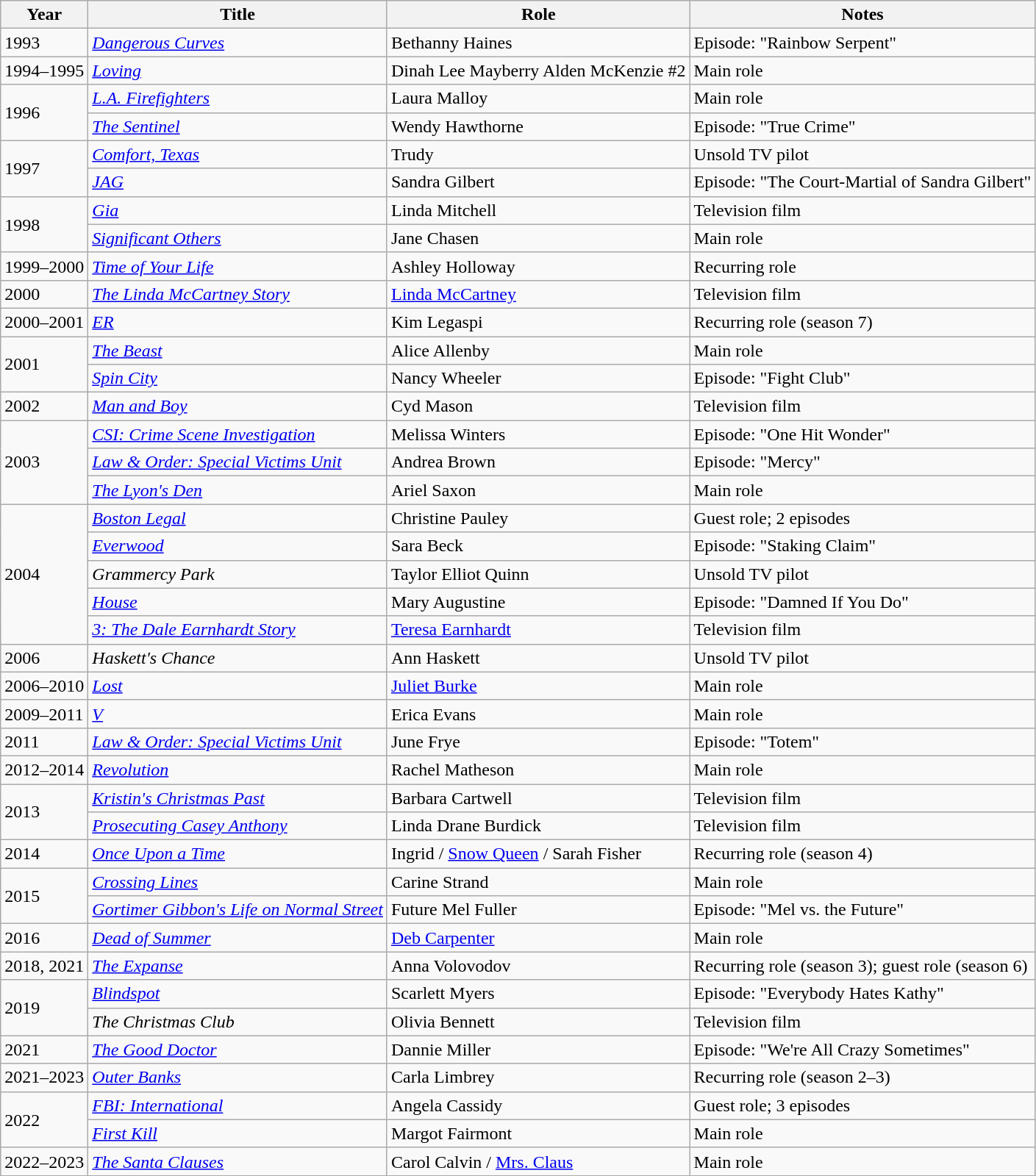<table class="wikitable sortable">
<tr>
<th>Year</th>
<th>Title</th>
<th>Role</th>
<th class="unsortable">Notes</th>
</tr>
<tr>
<td>1993</td>
<td><em><a href='#'>Dangerous Curves</a></em></td>
<td>Bethanny Haines</td>
<td>Episode: "Rainbow Serpent"</td>
</tr>
<tr>
<td>1994–1995</td>
<td><em><a href='#'>Loving</a></em></td>
<td>Dinah Lee Mayberry Alden McKenzie #2</td>
<td>Main role</td>
</tr>
<tr>
<td rowspan="2">1996</td>
<td><em><a href='#'>L.A. Firefighters</a></em></td>
<td>Laura Malloy</td>
<td>Main role</td>
</tr>
<tr>
<td data-sort-value="Sentinel, The"><em><a href='#'>The Sentinel</a></em></td>
<td>Wendy Hawthorne</td>
<td>Episode: "True Crime"</td>
</tr>
<tr>
<td rowspan="2">1997</td>
<td><em><a href='#'>Comfort, Texas</a></em></td>
<td>Trudy</td>
<td>Unsold TV pilot</td>
</tr>
<tr>
<td><em><a href='#'>JAG</a></em></td>
<td>Sandra Gilbert</td>
<td>Episode: "The Court-Martial of Sandra Gilbert"</td>
</tr>
<tr>
<td rowspan="2">1998</td>
<td><em><a href='#'>Gia</a></em></td>
<td>Linda Mitchell</td>
<td>Television film</td>
</tr>
<tr>
<td><em><a href='#'>Significant Others</a></em></td>
<td>Jane Chasen</td>
<td>Main role</td>
</tr>
<tr>
<td>1999–2000</td>
<td><em><a href='#'>Time of Your Life</a></em></td>
<td>Ashley Holloway</td>
<td>Recurring role</td>
</tr>
<tr>
<td>2000</td>
<td data-sort-value="Linda McCartney Story, The"><em><a href='#'>The Linda McCartney Story</a></em></td>
<td><a href='#'>Linda McCartney</a></td>
<td>Television film</td>
</tr>
<tr>
<td>2000–2001</td>
<td><em><a href='#'>ER</a></em></td>
<td>Kim Legaspi</td>
<td>Recurring role (season 7)</td>
</tr>
<tr>
<td rowspan="2">2001</td>
<td data-sort-value="Beast, The"><em><a href='#'>The Beast</a></em></td>
<td>Alice Allenby</td>
<td>Main role</td>
</tr>
<tr>
<td><em><a href='#'>Spin City</a></em></td>
<td>Nancy Wheeler</td>
<td>Episode: "Fight Club"</td>
</tr>
<tr>
<td>2002</td>
<td><em><a href='#'>Man and Boy</a></em></td>
<td>Cyd Mason</td>
<td>Television film</td>
</tr>
<tr>
<td rowspan="3">2003</td>
<td><em><a href='#'>CSI: Crime Scene Investigation</a></em></td>
<td>Melissa Winters</td>
<td>Episode: "One Hit Wonder"</td>
</tr>
<tr>
<td><em><a href='#'>Law & Order: Special Victims Unit</a></em></td>
<td>Andrea Brown</td>
<td>Episode: "Mercy"</td>
</tr>
<tr>
<td data-sort-value="Lyon's Den, The"><em><a href='#'>The Lyon's Den</a></em></td>
<td>Ariel Saxon</td>
<td>Main role</td>
</tr>
<tr>
<td rowspan="5">2004</td>
<td><em><a href='#'>Boston Legal</a></em></td>
<td>Christine Pauley</td>
<td>Guest role; 2 episodes</td>
</tr>
<tr>
<td><em><a href='#'>Everwood</a></em></td>
<td>Sara Beck</td>
<td>Episode: "Staking Claim"</td>
</tr>
<tr>
<td><em>Grammercy Park</em></td>
<td>Taylor Elliot Quinn</td>
<td>Unsold TV pilot</td>
</tr>
<tr>
<td><em><a href='#'>House</a></em></td>
<td>Mary Augustine</td>
<td>Episode: "Damned If You Do"</td>
</tr>
<tr>
<td data-sort-value="Three: The Dale Earnhardt Story"><em><a href='#'>3: The Dale Earnhardt Story</a></em></td>
<td><a href='#'>Teresa Earnhardt</a></td>
<td>Television film</td>
</tr>
<tr>
<td>2006</td>
<td><em>Haskett's Chance</em></td>
<td>Ann Haskett</td>
<td>Unsold TV pilot</td>
</tr>
<tr>
<td>2006–2010</td>
<td><em><a href='#'>Lost</a></em></td>
<td><a href='#'>Juliet Burke</a></td>
<td>Main role</td>
</tr>
<tr>
<td>2009–2011</td>
<td><em><a href='#'>V</a></em></td>
<td>Erica Evans</td>
<td>Main role</td>
</tr>
<tr>
<td>2011</td>
<td><em><a href='#'>Law & Order: Special Victims Unit</a></em></td>
<td>June Frye</td>
<td>Episode: "Totem"</td>
</tr>
<tr>
<td>2012–2014</td>
<td><em><a href='#'>Revolution</a></em></td>
<td>Rachel Matheson</td>
<td>Main role</td>
</tr>
<tr>
<td rowspan="2">2013</td>
<td><em><a href='#'>Kristin's Christmas Past</a></em></td>
<td>Barbara Cartwell</td>
<td>Television film</td>
</tr>
<tr>
<td><em><a href='#'>Prosecuting Casey Anthony</a></em></td>
<td>Linda Drane Burdick</td>
<td>Television film</td>
</tr>
<tr>
<td>2014</td>
<td><em><a href='#'>Once Upon a Time</a></em></td>
<td>Ingrid / <a href='#'>Snow Queen</a> / Sarah Fisher</td>
<td>Recurring role (season 4)</td>
</tr>
<tr>
<td rowspan="2">2015</td>
<td><em><a href='#'>Crossing Lines</a></em></td>
<td>Carine Strand</td>
<td>Main role</td>
</tr>
<tr>
<td><em><a href='#'>Gortimer Gibbon's Life on Normal Street</a></em></td>
<td>Future Mel Fuller</td>
<td>Episode: "Mel vs. the Future"</td>
</tr>
<tr>
<td>2016</td>
<td><em><a href='#'>Dead of Summer</a></em></td>
<td><a href='#'>Deb Carpenter</a></td>
<td>Main role</td>
</tr>
<tr>
<td>2018, 2021</td>
<td data-sort-value="Expanse, The"><em><a href='#'>The Expanse</a></em></td>
<td>Anna Volovodov</td>
<td>Recurring role (season 3); guest role (season 6)</td>
</tr>
<tr>
<td rowspan="2">2019</td>
<td><em><a href='#'>Blindspot</a></em></td>
<td>Scarlett Myers</td>
<td>Episode: "Everybody Hates Kathy"</td>
</tr>
<tr>
<td data-sort-value="Christmas Club, The"><em>The Christmas Club</em></td>
<td>Olivia Bennett</td>
<td>Television film</td>
</tr>
<tr>
<td>2021</td>
<td data-sort-value="Good Doctor, The"><em><a href='#'>The Good Doctor</a></em></td>
<td>Dannie Miller</td>
<td>Episode: "We're All Crazy Sometimes"</td>
</tr>
<tr>
<td>2021–2023</td>
<td><em><a href='#'>Outer Banks</a></em></td>
<td>Carla Limbrey</td>
<td>Recurring role (season 2–3)</td>
</tr>
<tr>
<td rowspan="2">2022</td>
<td><em><a href='#'>FBI: International</a></em></td>
<td>Angela Cassidy</td>
<td>Guest role; 3 episodes</td>
</tr>
<tr>
<td><em><a href='#'>First Kill</a></em></td>
<td>Margot Fairmont</td>
<td>Main role</td>
</tr>
<tr>
<td>2022–2023</td>
<td data-sort-value="Clauses, The"><em><a href='#'>The Santa Clauses</a></em></td>
<td>Carol Calvin / <a href='#'>Mrs. Claus</a></td>
<td>Main role</td>
</tr>
</table>
